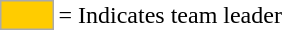<table>
<tr>
<td style="background-color:#FFCC00; border:1px solid #aaaaaa; width:2em;"></td>
<td>= Indicates team leader</td>
</tr>
</table>
